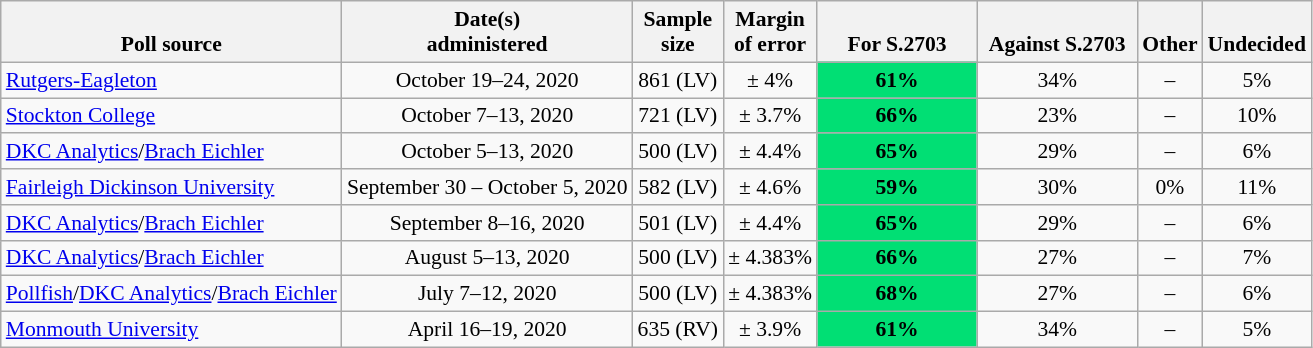<table class="wikitable" style="font-size:90%;text-align:center;">
<tr valign=bottom>
<th>Poll source</th>
<th>Date(s)<br>administered</th>
<th>Sample<br>size</th>
<th>Margin<br>of error</th>
<th style="width:100px;">For S.2703</th>
<th style="width:100px;">Against S.2703</th>
<th>Other</th>
<th>Undecided</th>
</tr>
<tr>
<td style="text-align:left;"><a href='#'>Rutgers-Eagleton</a></td>
<td>October 19–24, 2020</td>
<td>861 (LV)</td>
<td>± 4%</td>
<td style="background: rgb(1,223,116);"><strong>61%</strong></td>
<td>34%</td>
<td>–</td>
<td>5%</td>
</tr>
<tr>
<td style="text-align:left;"><a href='#'>Stockton College</a></td>
<td>October 7–13, 2020</td>
<td>721 (LV)</td>
<td>± 3.7%</td>
<td style="background: rgb(1,223,116);"><strong>66%</strong></td>
<td>23%</td>
<td>–</td>
<td>10%</td>
</tr>
<tr>
<td style="text-align:left;"><a href='#'>DKC Analytics</a>/<a href='#'>Brach Eichler</a></td>
<td>October 5–13, 2020</td>
<td>500 (LV)</td>
<td>± 4.4%</td>
<td style="background: rgb(1,223,116);"><strong>65%</strong></td>
<td>29%</td>
<td>–</td>
<td>6%</td>
</tr>
<tr>
<td style="text-align:left;"><a href='#'>Fairleigh Dickinson University</a></td>
<td>September 30 – October 5, 2020</td>
<td>582 (LV)</td>
<td>± 4.6%</td>
<td style="background: rgb(1,223,116);"><strong>59%</strong></td>
<td>30%</td>
<td>0%</td>
<td>11%</td>
</tr>
<tr>
<td style="text-align:left;"><a href='#'>DKC Analytics</a>/<a href='#'>Brach Eichler</a></td>
<td>September 8–16, 2020</td>
<td>501 (LV)</td>
<td>± 4.4%</td>
<td style="background: rgb(1,223,116);"><strong>65%</strong></td>
<td>29%</td>
<td>–</td>
<td>6%</td>
</tr>
<tr>
<td style="text-align:left;"><a href='#'>DKC Analytics</a>/<a href='#'>Brach Eichler</a></td>
<td>August 5–13, 2020</td>
<td>500 (LV)</td>
<td>± 4.383%</td>
<td style="background: rgb(1,223,116);"><strong>66%</strong></td>
<td>27%</td>
<td>–</td>
<td>7%</td>
</tr>
<tr>
<td style="text-align:left;"><a href='#'>Pollfish</a>/<a href='#'>DKC Analytics</a>/<a href='#'>Brach Eichler</a></td>
<td>July 7–12, 2020</td>
<td>500 (LV)</td>
<td>± 4.383%</td>
<td style="background: rgb(1,223,116);"><strong>68%</strong></td>
<td>27%</td>
<td>–</td>
<td>6%</td>
</tr>
<tr>
<td style="text-align:left;"><a href='#'>Monmouth University</a></td>
<td>April 16–19, 2020</td>
<td>635 (RV)</td>
<td>± 3.9%</td>
<td style="background: rgb(1,223,116);"><strong>61%</strong></td>
<td>34%</td>
<td>–</td>
<td>5%</td>
</tr>
</table>
